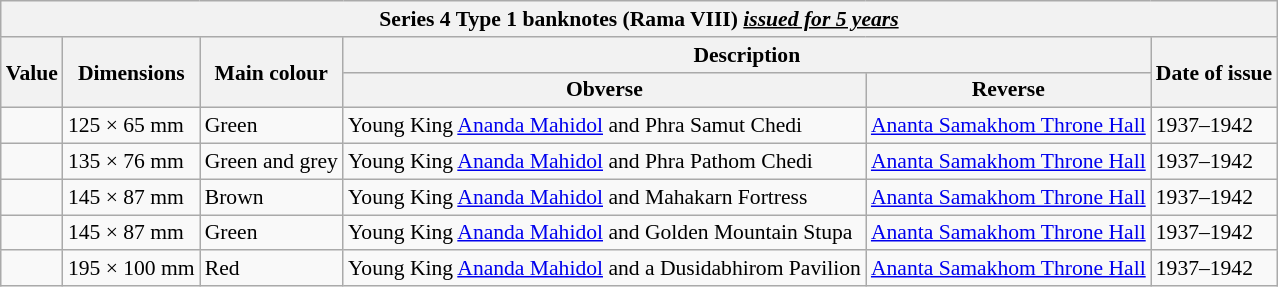<table class="wikitable" style="font-size: 90%" style="width:100%; text-align: center">
<tr>
<th colspan="8">Series 4 Type 1 banknotes (Rama VIII) <em><u>issued for 5 years</u></em></th>
</tr>
<tr>
<th rowspan="2">Value</th>
<th rowspan="2">Dimensions</th>
<th rowspan="2">Main colour</th>
<th colspan="2">Description</th>
<th rowspan="2">Date of issue</th>
</tr>
<tr>
<th>Obverse</th>
<th>Reverse</th>
</tr>
<tr>
<td></td>
<td>125 × 65 mm</td>
<td>Green</td>
<td>Young King <a href='#'>Ananda Mahidol</a> and Phra Samut Chedi</td>
<td><a href='#'>Ananta Samakhom Throne Hall</a></td>
<td>1937–1942</td>
</tr>
<tr>
<td></td>
<td>135 × 76 mm</td>
<td>Green and grey</td>
<td>Young King <a href='#'>Ananda Mahidol</a> and Phra Pathom Chedi</td>
<td><a href='#'>Ananta Samakhom Throne Hall</a></td>
<td>1937–1942</td>
</tr>
<tr>
<td></td>
<td>145 × 87 mm</td>
<td>Brown</td>
<td>Young King <a href='#'>Ananda Mahidol</a> and Mahakarn Fortress</td>
<td><a href='#'>Ananta Samakhom Throne Hall</a></td>
<td>1937–1942</td>
</tr>
<tr>
<td></td>
<td>145 × 87 mm</td>
<td>Green</td>
<td>Young King <a href='#'>Ananda Mahidol</a> and Golden Mountain Stupa</td>
<td><a href='#'>Ananta Samakhom Throne Hall</a></td>
<td>1937–1942</td>
</tr>
<tr>
<td></td>
<td>195 × 100 mm</td>
<td>Red</td>
<td>Young King <a href='#'>Ananda Mahidol</a> and a Dusidabhirom Pavilion</td>
<td><a href='#'>Ananta Samakhom Throne Hall</a></td>
<td>1937–1942</td>
</tr>
</table>
